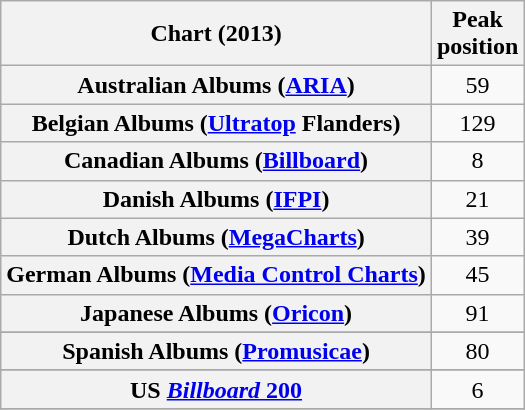<table class="wikitable plainrowheaders sortable" style="text-align:center;">
<tr>
<th scope="col">Chart (2013)</th>
<th scope="col">Peak<br>position</th>
</tr>
<tr>
<th scope="row">Australian Albums (<a href='#'>ARIA</a>)</th>
<td>59</td>
</tr>
<tr>
<th scope="row">Belgian Albums (<a href='#'>Ultratop</a> Flanders)</th>
<td>129</td>
</tr>
<tr>
<th scope="row">Canadian Albums (<a href='#'>Billboard</a>)</th>
<td>8</td>
</tr>
<tr>
<th scope="row">Danish Albums (<a href='#'>IFPI</a>)</th>
<td>21</td>
</tr>
<tr>
<th scope="row">Dutch Albums (<a href='#'>MegaCharts</a>)</th>
<td>39</td>
</tr>
<tr>
<th scope="row">German Albums (<a href='#'>Media Control Charts</a>)</th>
<td>45</td>
</tr>
<tr>
<th scope="row">Japanese Albums (<a href='#'>Oricon</a>)</th>
<td>91</td>
</tr>
<tr>
</tr>
<tr>
<th scope="row">Spanish Albums (<a href='#'>Promusicae</a>)</th>
<td>80</td>
</tr>
<tr>
</tr>
<tr>
</tr>
<tr>
</tr>
<tr>
<th scope="row">US <a href='#'><em>Billboard</em> 200</a></th>
<td>6</td>
</tr>
<tr>
</tr>
</table>
